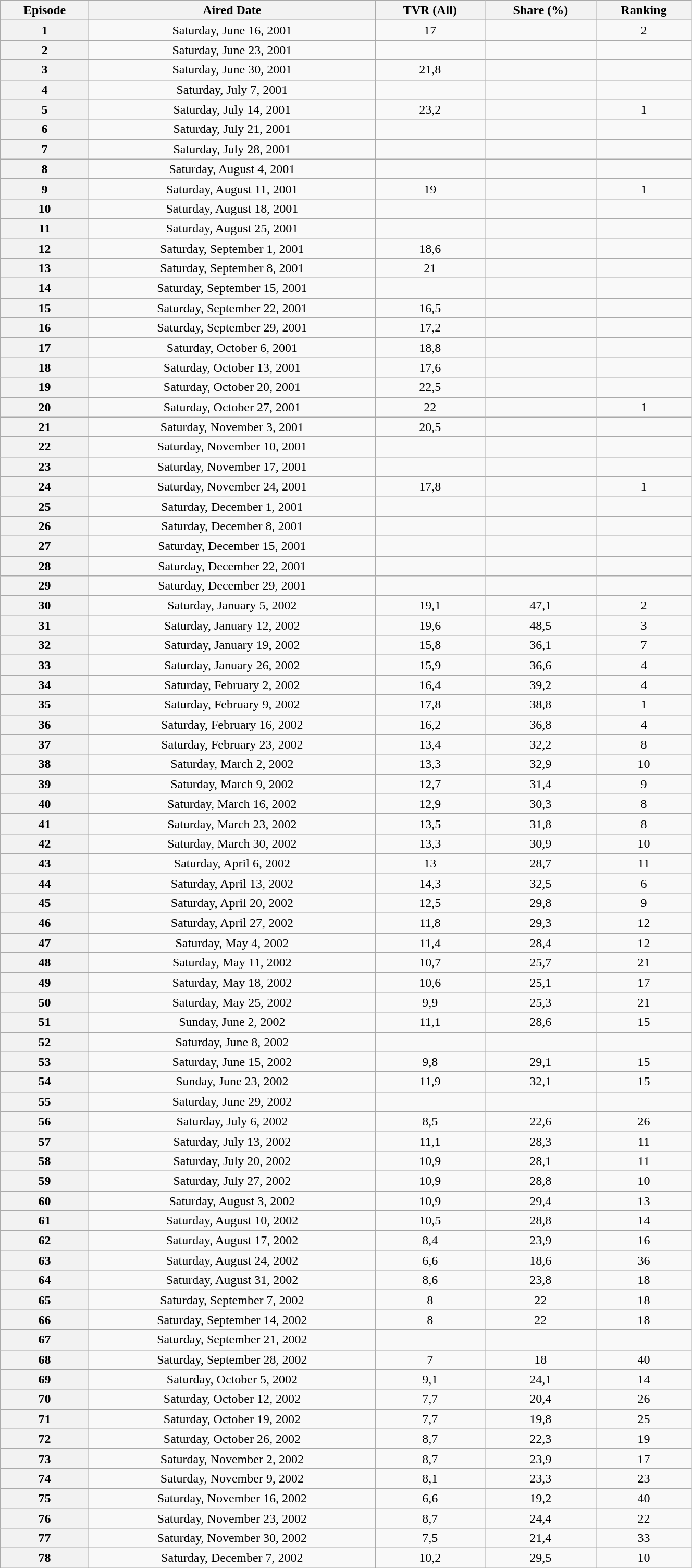<table class="wikitable" style="margin:0; width:70%; text-align:center">
<tr>
<th>Episode</th>
<th>Aired Date</th>
<th>TVR (All)</th>
<th>Share (%)</th>
<th>Ranking</th>
</tr>
<tr>
<th>1</th>
<td>Saturday, June 16, 2001</td>
<td>17</td>
<td></td>
<td>2</td>
</tr>
<tr>
<th>2</th>
<td>Saturday, June 23, 2001</td>
<td></td>
<td></td>
<td></td>
</tr>
<tr>
<th>3</th>
<td>Saturday, June 30, 2001</td>
<td>21,8</td>
<td></td>
<td></td>
</tr>
<tr>
<th>4</th>
<td>Saturday, July 7, 2001</td>
<td></td>
<td></td>
<td></td>
</tr>
<tr>
<th>5</th>
<td>Saturday, July 14, 2001</td>
<td>23,2</td>
<td></td>
<td>1</td>
</tr>
<tr>
<th>6</th>
<td>Saturday, July 21, 2001</td>
<td></td>
<td></td>
<td></td>
</tr>
<tr>
<th>7</th>
<td>Saturday, July 28, 2001</td>
<td></td>
<td></td>
<td></td>
</tr>
<tr>
<th>8</th>
<td>Saturday, August 4, 2001</td>
<td></td>
<td></td>
<td></td>
</tr>
<tr>
<th>9</th>
<td>Saturday, August 11, 2001</td>
<td>19</td>
<td></td>
<td>1</td>
</tr>
<tr>
<th>10</th>
<td>Saturday, August 18, 2001</td>
<td></td>
<td></td>
<td></td>
</tr>
<tr>
<th>11</th>
<td>Saturday, August 25, 2001</td>
<td></td>
<td></td>
<td></td>
</tr>
<tr>
<th>12</th>
<td>Saturday, September 1, 2001</td>
<td>18,6</td>
<td></td>
<td></td>
</tr>
<tr>
<th>13</th>
<td>Saturday, September 8, 2001</td>
<td>21</td>
<td></td>
<td></td>
</tr>
<tr>
<th>14</th>
<td>Saturday, September 15, 2001</td>
<td></td>
<td></td>
<td></td>
</tr>
<tr>
<th>15</th>
<td>Saturday, September 22, 2001</td>
<td>16,5</td>
<td></td>
<td></td>
</tr>
<tr>
<th>16</th>
<td>Saturday, September 29, 2001</td>
<td>17,2</td>
<td></td>
<td></td>
</tr>
<tr>
<th>17</th>
<td>Saturday, October 6, 2001</td>
<td>18,8</td>
<td></td>
<td></td>
</tr>
<tr>
<th>18</th>
<td>Saturday, October 13, 2001</td>
<td>17,6</td>
<td></td>
<td></td>
</tr>
<tr>
<th>19</th>
<td>Saturday, October 20, 2001</td>
<td>22,5</td>
<td></td>
<td></td>
</tr>
<tr>
<th>20</th>
<td>Saturday, October 27, 2001</td>
<td>22</td>
<td></td>
<td>1</td>
</tr>
<tr>
<th>21</th>
<td>Saturday, November 3, 2001</td>
<td>20,5</td>
<td></td>
<td></td>
</tr>
<tr>
<th>22</th>
<td>Saturday, November 10, 2001</td>
<td></td>
<td></td>
<td></td>
</tr>
<tr>
<th>23</th>
<td>Saturday, November 17, 2001</td>
<td></td>
<td></td>
<td></td>
</tr>
<tr>
<th>24</th>
<td>Saturday, November 24, 2001</td>
<td>17,8</td>
<td></td>
<td>1</td>
</tr>
<tr>
<th>25</th>
<td>Saturday, December 1, 2001</td>
<td></td>
<td></td>
<td></td>
</tr>
<tr>
<th>26</th>
<td>Saturday, December 8, 2001</td>
<td></td>
<td></td>
<td></td>
</tr>
<tr>
<th>27</th>
<td>Saturday, December 15, 2001</td>
<td></td>
<td></td>
<td></td>
</tr>
<tr>
<th>28</th>
<td>Saturday, December 22, 2001</td>
<td></td>
<td></td>
<td></td>
</tr>
<tr>
<th>29</th>
<td>Saturday, December 29, 2001</td>
<td></td>
<td></td>
<td></td>
</tr>
<tr>
<th>30</th>
<td>Saturday, January 5, 2002</td>
<td>19,1</td>
<td>47,1</td>
<td>2</td>
</tr>
<tr>
<th>31</th>
<td>Saturday, January 12, 2002</td>
<td>19,6</td>
<td>48,5</td>
<td>3</td>
</tr>
<tr>
<th>32</th>
<td>Saturday, January 19, 2002</td>
<td>15,8</td>
<td>36,1</td>
<td>7</td>
</tr>
<tr>
<th>33</th>
<td>Saturday, January 26, 2002</td>
<td>15,9</td>
<td>36,6</td>
<td>4</td>
</tr>
<tr>
<th>34</th>
<td>Saturday, February 2, 2002</td>
<td>16,4</td>
<td>39,2</td>
<td>4</td>
</tr>
<tr>
<th>35</th>
<td>Saturday, February 9, 2002</td>
<td>17,8</td>
<td>38,8</td>
<td>1</td>
</tr>
<tr>
<th>36</th>
<td>Saturday, February 16, 2002</td>
<td>16,2</td>
<td>36,8</td>
<td>4</td>
</tr>
<tr>
<th>37</th>
<td>Saturday, February 23, 2002</td>
<td>13,4</td>
<td>32,2</td>
<td>8</td>
</tr>
<tr>
<th>38</th>
<td>Saturday, March 2, 2002</td>
<td>13,3</td>
<td>32,9</td>
<td>10</td>
</tr>
<tr>
<th>39</th>
<td>Saturday, March 9, 2002</td>
<td>12,7</td>
<td>31,4</td>
<td>9</td>
</tr>
<tr>
<th>40</th>
<td>Saturday, March 16, 2002</td>
<td>12,9</td>
<td>30,3</td>
<td>8</td>
</tr>
<tr>
<th>41</th>
<td>Saturday, March 23, 2002</td>
<td>13,5</td>
<td>31,8</td>
<td>8</td>
</tr>
<tr>
<th>42</th>
<td>Saturday, March 30, 2002</td>
<td>13,3</td>
<td>30,9</td>
<td>10</td>
</tr>
<tr>
<th>43</th>
<td>Saturday, April 6, 2002</td>
<td>13</td>
<td>28,7</td>
<td>11</td>
</tr>
<tr>
<th>44</th>
<td>Saturday, April 13, 2002</td>
<td>14,3</td>
<td>32,5</td>
<td>6</td>
</tr>
<tr>
<th>45</th>
<td>Saturday, April 20, 2002</td>
<td>12,5</td>
<td>29,8</td>
<td>9</td>
</tr>
<tr>
<th>46</th>
<td>Saturday, April 27, 2002</td>
<td>11,8</td>
<td>29,3</td>
<td>12</td>
</tr>
<tr>
<th>47</th>
<td>Saturday, May 4, 2002</td>
<td>11,4</td>
<td>28,4</td>
<td>12</td>
</tr>
<tr>
<th>48</th>
<td>Saturday, May 11, 2002</td>
<td>10,7</td>
<td>25,7</td>
<td>21</td>
</tr>
<tr>
<th>49</th>
<td>Saturday, May 18, 2002</td>
<td>10,6</td>
<td>25,1</td>
<td>17</td>
</tr>
<tr>
<th>50</th>
<td>Saturday, May 25, 2002</td>
<td>9,9</td>
<td>25,3</td>
<td>21</td>
</tr>
<tr>
<th>51</th>
<td>Sunday, June 2, 2002</td>
<td>11,1</td>
<td>28,6</td>
<td>15</td>
</tr>
<tr>
<th>52</th>
<td>Saturday, June 8, 2002</td>
<td></td>
<td></td>
<td></td>
</tr>
<tr>
<th>53</th>
<td>Saturday, June 15, 2002</td>
<td>9,8</td>
<td>29,1</td>
<td>15</td>
</tr>
<tr>
<th>54</th>
<td>Sunday, June 23, 2002</td>
<td>11,9</td>
<td>32,1</td>
<td>15</td>
</tr>
<tr>
<th>55</th>
<td>Saturday, June 29, 2002</td>
<td></td>
<td></td>
<td></td>
</tr>
<tr>
<th>56</th>
<td>Saturday, July 6, 2002</td>
<td>8,5</td>
<td>22,6</td>
<td>26</td>
</tr>
<tr>
<th>57</th>
<td>Saturday, July 13, 2002</td>
<td>11,1</td>
<td>28,3</td>
<td>11</td>
</tr>
<tr>
<th>58</th>
<td>Saturday, July 20, 2002</td>
<td>10,9</td>
<td>28,1</td>
<td>11</td>
</tr>
<tr>
<th>59</th>
<td>Saturday, July 27, 2002</td>
<td>10,9</td>
<td>28,8</td>
<td>10</td>
</tr>
<tr>
<th>60</th>
<td>Saturday, August 3, 2002</td>
<td>10,9</td>
<td>29,4</td>
<td>13</td>
</tr>
<tr>
<th>61</th>
<td>Saturday, August 10, 2002</td>
<td>10,5</td>
<td>28,8</td>
<td>14</td>
</tr>
<tr>
<th>62</th>
<td>Saturday, August 17, 2002</td>
<td>8,4</td>
<td>23,9</td>
<td>16</td>
</tr>
<tr>
<th>63</th>
<td>Saturday, August 24, 2002</td>
<td>6,6</td>
<td>18,6</td>
<td>36</td>
</tr>
<tr>
<th>64</th>
<td>Saturday, August 31, 2002</td>
<td>8,6</td>
<td>23,8</td>
<td>18</td>
</tr>
<tr>
<th>65</th>
<td>Saturday, September 7, 2002</td>
<td>8</td>
<td>22</td>
<td>18</td>
</tr>
<tr>
<th>66</th>
<td>Saturday, September 14, 2002</td>
<td>8</td>
<td>22</td>
<td>18</td>
</tr>
<tr>
<th>67</th>
<td>Saturday, September 21, 2002</td>
<td></td>
<td></td>
<td></td>
</tr>
<tr>
<th>68</th>
<td>Saturday, September 28, 2002</td>
<td>7</td>
<td>18</td>
<td>40</td>
</tr>
<tr>
<th>69</th>
<td>Saturday, October 5, 2002</td>
<td>9,1</td>
<td>24,1</td>
<td>14</td>
</tr>
<tr>
<th>70</th>
<td>Saturday, October 12, 2002</td>
<td>7,7</td>
<td>20,4</td>
<td>26</td>
</tr>
<tr>
<th>71</th>
<td>Saturday, October 19, 2002</td>
<td>7,7</td>
<td>19,8</td>
<td>25</td>
</tr>
<tr>
<th>72</th>
<td>Saturday, October 26, 2002</td>
<td>8,7</td>
<td>22,3</td>
<td>19</td>
</tr>
<tr>
<th>73</th>
<td>Saturday, November 2, 2002</td>
<td>8,7</td>
<td>23,9</td>
<td>17</td>
</tr>
<tr>
<th>74</th>
<td>Saturday, November 9, 2002</td>
<td>8,1</td>
<td>23,3</td>
<td>23</td>
</tr>
<tr>
<th>75</th>
<td>Saturday, November 16, 2002</td>
<td>6,6</td>
<td>19,2</td>
<td>40</td>
</tr>
<tr>
<th>76</th>
<td>Saturday, November 23, 2002</td>
<td>8,7</td>
<td>24,4</td>
<td>22</td>
</tr>
<tr>
<th>77</th>
<td>Saturday, November 30, 2002</td>
<td>7,5</td>
<td>21,4</td>
<td>33</td>
</tr>
<tr>
<th>78</th>
<td>Saturday, December 7, 2002</td>
<td>10,2</td>
<td>29,5</td>
<td>10</td>
</tr>
</table>
